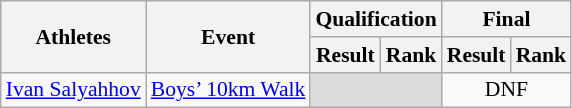<table class="wikitable" border="1" style="font-size:90%">
<tr>
<th rowspan=2>Athletes</th>
<th rowspan=2>Event</th>
<th colspan=2>Qualification</th>
<th colspan=2>Final</th>
</tr>
<tr>
<th>Result</th>
<th>Rank</th>
<th>Result</th>
<th>Rank</th>
</tr>
<tr>
<td><a href='#'>Ivan Salyahhov</a></td>
<td><a href='#'>Boys’ 10km Walk</a></td>
<td colspan=2 bgcolor=#DCDCDC></td>
<td align=center colspan=2>DNF</td>
</tr>
</table>
